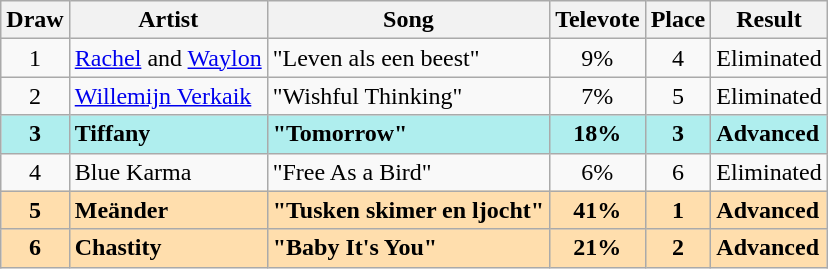<table class="sortable wikitable" style="margin: 1em auto 1em auto; text-align:center;">
<tr>
<th>Draw</th>
<th>Artist</th>
<th>Song</th>
<th>Televote</th>
<th>Place</th>
<th>Result</th>
</tr>
<tr>
<td>1</td>
<td align="left"><a href='#'>Rachel</a> and <a href='#'>Waylon</a></td>
<td align="left">"Leven als een beest"</td>
<td>9%</td>
<td>4</td>
<td align="left">Eliminated</td>
</tr>
<tr>
<td>2</td>
<td align="left"><a href='#'>Willemijn Verkaik</a></td>
<td align="left">"Wishful Thinking"</td>
<td>7%</td>
<td>5</td>
<td align="left">Eliminated</td>
</tr>
<tr style="font-weight:bold; background:paleturquoise;">
<td>3</td>
<td align="left">Tiffany</td>
<td align="left">"Tomorrow"</td>
<td>18%</td>
<td>3</td>
<td align="left">Advanced</td>
</tr>
<tr>
<td>4</td>
<td align="left">Blue Karma</td>
<td align="left">"Free As a Bird"</td>
<td>6%</td>
<td>6</td>
<td align="left">Eliminated</td>
</tr>
<tr style="font-weight:bold; background:navajowhite;">
<td>5</td>
<td align="left">Meänder</td>
<td align="left">"Tusken skimer en ljocht"</td>
<td>41%</td>
<td>1</td>
<td align="left">Advanced</td>
</tr>
<tr style="font-weight:bold; background:navajowhite;">
<td>6</td>
<td align="left">Chastity</td>
<td align="left">"Baby It's You"</td>
<td>21%</td>
<td>2</td>
<td align="left">Advanced</td>
</tr>
</table>
